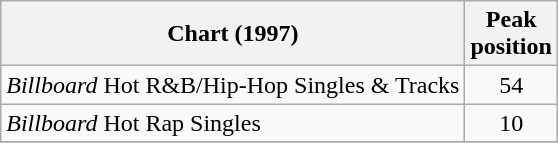<table class="wikitable">
<tr>
<th>Chart (1997)</th>
<th>Peak<br>position</th>
</tr>
<tr>
<td><em>Billboard</em> Hot R&B/Hip-Hop Singles & Tracks</td>
<td align="center">54</td>
</tr>
<tr>
<td><em>Billboard</em> Hot Rap Singles</td>
<td align="center">10</td>
</tr>
<tr>
</tr>
</table>
